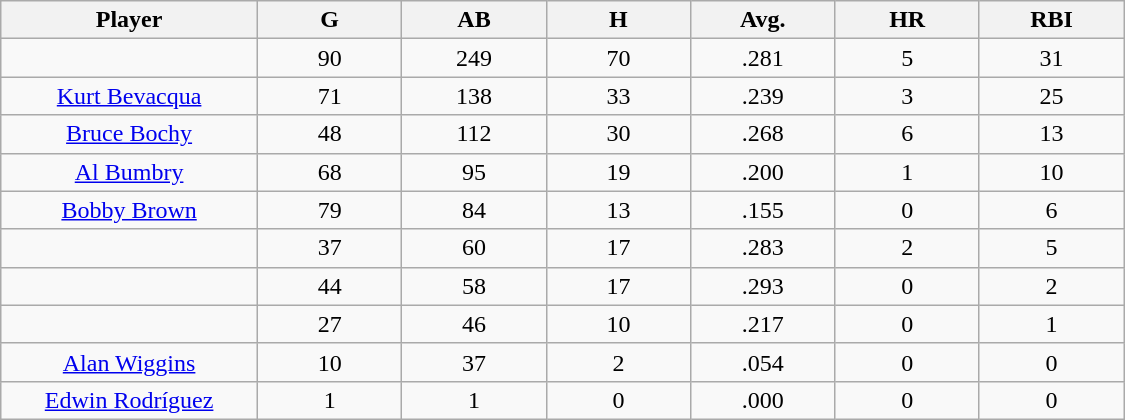<table class="wikitable sortable">
<tr>
<th bgcolor="#DDDDFF" width="16%">Player</th>
<th bgcolor="#DDDDFF" width="9%">G</th>
<th bgcolor="#DDDDFF" width="9%">AB</th>
<th bgcolor="#DDDDFF" width="9%">H</th>
<th bgcolor="#DDDDFF" width="9%">Avg.</th>
<th bgcolor="#DDDDFF" width="9%">HR</th>
<th bgcolor="#DDDDFF" width="9%">RBI</th>
</tr>
<tr align="center">
<td></td>
<td>90</td>
<td>249</td>
<td>70</td>
<td>.281</td>
<td>5</td>
<td>31</td>
</tr>
<tr align="center">
<td><a href='#'>Kurt Bevacqua</a></td>
<td>71</td>
<td>138</td>
<td>33</td>
<td>.239</td>
<td>3</td>
<td>25</td>
</tr>
<tr align="center">
<td><a href='#'>Bruce Bochy</a></td>
<td>48</td>
<td>112</td>
<td>30</td>
<td>.268</td>
<td>6</td>
<td>13</td>
</tr>
<tr align="center">
<td><a href='#'>Al Bumbry</a></td>
<td>68</td>
<td>95</td>
<td>19</td>
<td>.200</td>
<td>1</td>
<td>10</td>
</tr>
<tr align="center">
<td><a href='#'>Bobby Brown</a></td>
<td>79</td>
<td>84</td>
<td>13</td>
<td>.155</td>
<td>0</td>
<td>6</td>
</tr>
<tr align="center">
<td></td>
<td>37</td>
<td>60</td>
<td>17</td>
<td>.283</td>
<td>2</td>
<td>5</td>
</tr>
<tr align="center">
<td></td>
<td>44</td>
<td>58</td>
<td>17</td>
<td>.293</td>
<td>0</td>
<td>2</td>
</tr>
<tr align="center">
<td></td>
<td>27</td>
<td>46</td>
<td>10</td>
<td>.217</td>
<td>0</td>
<td>1</td>
</tr>
<tr align="center">
<td><a href='#'>Alan Wiggins</a></td>
<td>10</td>
<td>37</td>
<td>2</td>
<td>.054</td>
<td>0</td>
<td>0</td>
</tr>
<tr align="center">
<td><a href='#'>Edwin Rodríguez</a></td>
<td>1</td>
<td>1</td>
<td>0</td>
<td>.000</td>
<td>0</td>
<td>0</td>
</tr>
</table>
